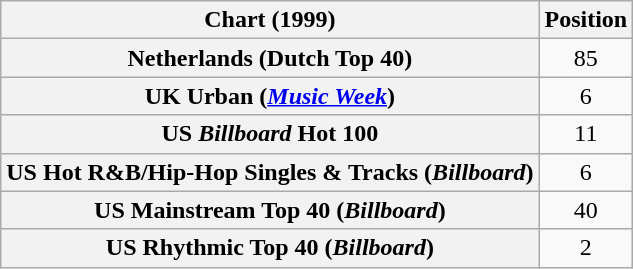<table class="wikitable sortable plainrowheaders" style="text-align:center">
<tr>
<th scope="col">Chart (1999)</th>
<th scope="col">Position</th>
</tr>
<tr>
<th scope="row">Netherlands (Dutch Top 40)</th>
<td>85</td>
</tr>
<tr>
<th scope="row">UK Urban (<em><a href='#'>Music Week</a></em>)</th>
<td>6</td>
</tr>
<tr>
<th scope="row">US <em>Billboard</em> Hot 100</th>
<td>11</td>
</tr>
<tr>
<th scope="row">US Hot R&B/Hip-Hop Singles & Tracks (<em>Billboard</em>)</th>
<td>6</td>
</tr>
<tr>
<th scope="row">US Mainstream Top 40 (<em>Billboard</em>)</th>
<td>40</td>
</tr>
<tr>
<th scope="row">US Rhythmic Top 40 (<em>Billboard</em>)</th>
<td>2</td>
</tr>
</table>
